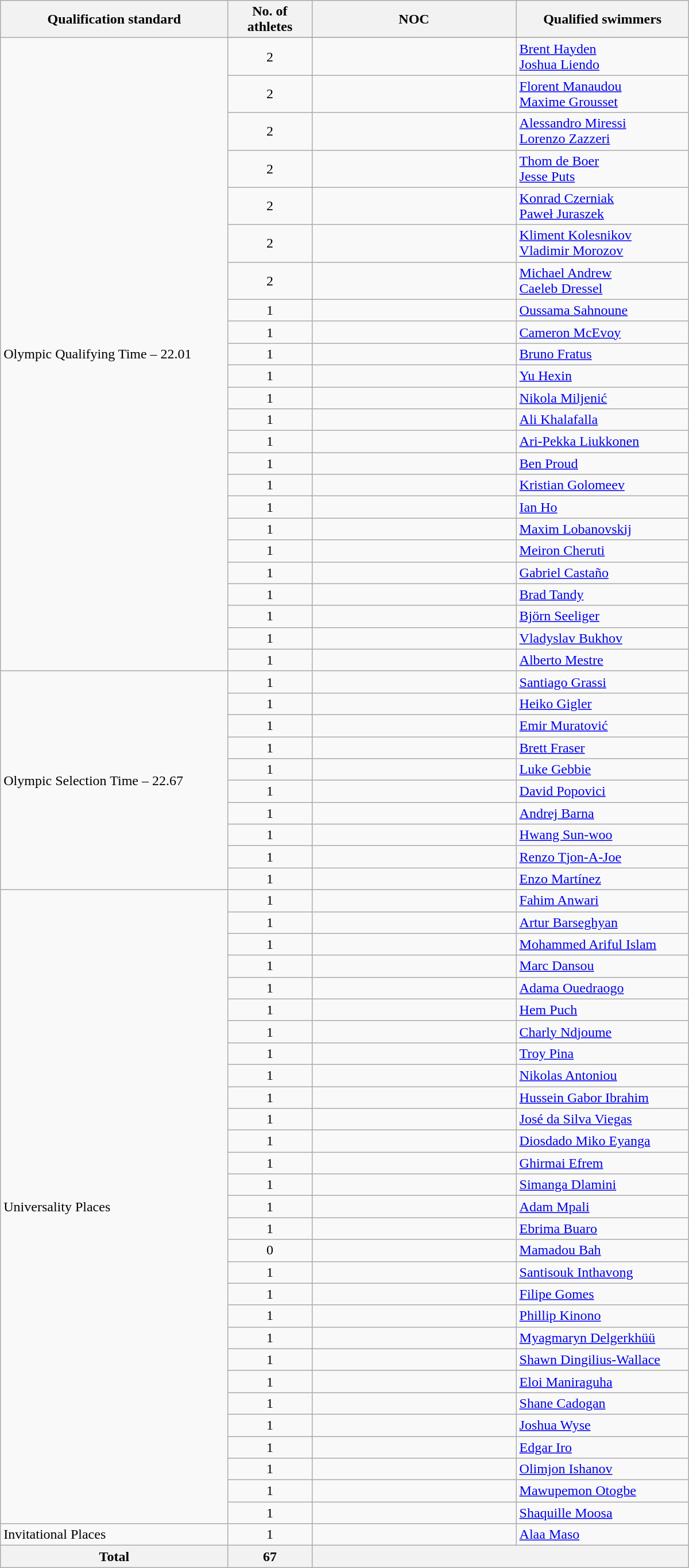<table class=wikitable style="text-align:left" width=800>
<tr>
<th>Qualification standard</th>
<th width=90>No. of athletes</th>
<th width=230>NOC</th>
<th>Qualified swimmers</th>
</tr>
<tr>
<td rowspan="25">Olympic Qualifying Time – 22.01</td>
</tr>
<tr>
<td align=center>2</td>
<td></td>
<td><a href='#'>Brent Hayden</a><br><a href='#'>Joshua Liendo</a></td>
</tr>
<tr>
<td align=center>2</td>
<td></td>
<td><a href='#'>Florent Manaudou</a><br><a href='#'>Maxime Grousset</a></td>
</tr>
<tr>
<td align=center>2</td>
<td></td>
<td><a href='#'>Alessandro Miressi</a><br><a href='#'>Lorenzo Zazzeri</a></td>
</tr>
<tr>
<td align=center>2</td>
<td></td>
<td><a href='#'>Thom de Boer</a><br><a href='#'>Jesse Puts</a></td>
</tr>
<tr>
<td align=center>2</td>
<td></td>
<td><a href='#'>Konrad Czerniak</a><br><a href='#'>Paweł Juraszek</a></td>
</tr>
<tr>
<td align=center>2</td>
<td></td>
<td><a href='#'>Kliment Kolesnikov</a><br><a href='#'>Vladimir Morozov</a></td>
</tr>
<tr>
<td align=center>2</td>
<td></td>
<td><a href='#'>Michael Andrew</a><br><a href='#'>Caeleb Dressel</a></td>
</tr>
<tr>
<td align=center>1</td>
<td></td>
<td><a href='#'>Oussama Sahnoune</a></td>
</tr>
<tr>
<td align=center>1</td>
<td></td>
<td><a href='#'>Cameron McEvoy</a></td>
</tr>
<tr>
<td align=center>1</td>
<td></td>
<td><a href='#'>Bruno Fratus</a></td>
</tr>
<tr>
<td align=center>1</td>
<td></td>
<td><a href='#'>Yu Hexin</a></td>
</tr>
<tr>
<td align=center>1</td>
<td></td>
<td><a href='#'>Nikola Miljenić</a></td>
</tr>
<tr>
<td align=center>1</td>
<td></td>
<td><a href='#'>Ali Khalafalla</a></td>
</tr>
<tr>
<td align=center>1</td>
<td></td>
<td><a href='#'>Ari-Pekka Liukkonen</a></td>
</tr>
<tr>
<td align="center">1</td>
<td></td>
<td><a href='#'>Ben Proud</a></td>
</tr>
<tr>
<td align=center>1</td>
<td></td>
<td><a href='#'>Kristian Golomeev</a></td>
</tr>
<tr>
<td align=center>1</td>
<td></td>
<td><a href='#'>Ian Ho</a></td>
</tr>
<tr>
<td align=center>1</td>
<td></td>
<td><a href='#'>Maxim Lobanovskij</a></td>
</tr>
<tr>
<td align=center>1</td>
<td></td>
<td><a href='#'>Meiron Cheruti</a></td>
</tr>
<tr>
<td align=center>1</td>
<td></td>
<td><a href='#'>Gabriel Castaño</a></td>
</tr>
<tr>
<td align=center>1</td>
<td></td>
<td><a href='#'>Brad Tandy</a></td>
</tr>
<tr>
<td align=center>1</td>
<td></td>
<td><a href='#'>Björn Seeliger</a></td>
</tr>
<tr>
<td align=center>1</td>
<td></td>
<td><a href='#'>Vladyslav Bukhov</a></td>
</tr>
<tr>
<td align=center>1</td>
<td></td>
<td><a href='#'>Alberto Mestre</a></td>
</tr>
<tr>
<td rowspan=10>Olympic Selection Time – 22.67</td>
<td align=center>1</td>
<td></td>
<td><a href='#'>Santiago Grassi</a></td>
</tr>
<tr>
<td align=center>1</td>
<td></td>
<td><a href='#'>Heiko Gigler</a></td>
</tr>
<tr>
<td align=center>1</td>
<td></td>
<td><a href='#'>Emir Muratović</a></td>
</tr>
<tr>
<td align=center>1</td>
<td></td>
<td><a href='#'>Brett Fraser</a></td>
</tr>
<tr>
<td align=center>1</td>
<td></td>
<td><a href='#'>Luke Gebbie</a></td>
</tr>
<tr>
<td align=center>1</td>
<td></td>
<td><a href='#'>David Popovici</a></td>
</tr>
<tr>
<td align=center>1</td>
<td></td>
<td><a href='#'>Andrej Barna</a></td>
</tr>
<tr>
<td align=center>1</td>
<td></td>
<td><a href='#'>Hwang Sun-woo</a></td>
</tr>
<tr>
<td align=center>1</td>
<td></td>
<td><a href='#'>Renzo Tjon-A-Joe</a></td>
</tr>
<tr>
<td align=center>1</td>
<td></td>
<td><a href='#'>Enzo Martínez</a></td>
</tr>
<tr>
<td rowspan=29>Universality Places</td>
<td align=center>1</td>
<td></td>
<td><a href='#'>Fahim Anwari</a></td>
</tr>
<tr>
<td align=center>1</td>
<td></td>
<td><a href='#'>Artur Barseghyan</a></td>
</tr>
<tr>
<td align=center>1</td>
<td></td>
<td><a href='#'>Mohammed Ariful Islam</a></td>
</tr>
<tr>
<td align=center>1</td>
<td></td>
<td><a href='#'>Marc Dansou</a></td>
</tr>
<tr>
<td align=center>1</td>
<td></td>
<td><a href='#'>Adama Ouedraogo</a></td>
</tr>
<tr>
<td align=center>1</td>
<td></td>
<td><a href='#'>Hem Puch</a></td>
</tr>
<tr>
<td align=center>1</td>
<td></td>
<td><a href='#'>Charly Ndjoume</a></td>
</tr>
<tr>
<td align=center>1</td>
<td></td>
<td><a href='#'>Troy Pina</a></td>
</tr>
<tr>
<td align=center>1</td>
<td></td>
<td><a href='#'>Nikolas Antoniou</a></td>
</tr>
<tr>
<td align=center>1</td>
<td></td>
<td><a href='#'>Hussein Gabor Ibrahim</a></td>
</tr>
<tr>
<td align=center>1</td>
<td></td>
<td><a href='#'>José da Silva Viegas</a></td>
</tr>
<tr>
<td align=center>1</td>
<td></td>
<td><a href='#'>Diosdado Miko Eyanga</a></td>
</tr>
<tr>
<td align=center>1</td>
<td></td>
<td><a href='#'>Ghirmai Efrem</a></td>
</tr>
<tr>
<td align=center>1</td>
<td></td>
<td><a href='#'>Simanga Dlamini</a></td>
</tr>
<tr>
<td align=center>1</td>
<td></td>
<td><a href='#'>Adam Mpali</a></td>
</tr>
<tr>
<td align=center>1</td>
<td></td>
<td><a href='#'>Ebrima Buaro</a></td>
</tr>
<tr>
<td align=center>0</td>
<td></td>
<td><a href='#'>Mamadou Bah</a></td>
</tr>
<tr>
<td align=center>1</td>
<td></td>
<td><a href='#'>Santisouk Inthavong</a></td>
</tr>
<tr>
<td align=center>1</td>
<td></td>
<td><a href='#'>Filipe Gomes</a></td>
</tr>
<tr>
<td align=center>1</td>
<td></td>
<td><a href='#'>Phillip Kinono</a></td>
</tr>
<tr>
<td align=center>1</td>
<td></td>
<td><a href='#'>Myagmaryn Delgerkhüü</a></td>
</tr>
<tr>
<td align=center>1</td>
<td></td>
<td><a href='#'>Shawn Dingilius-Wallace</a></td>
</tr>
<tr>
<td align=center>1</td>
<td></td>
<td><a href='#'>Eloi Maniraguha</a></td>
</tr>
<tr>
<td align=center>1</td>
<td></td>
<td><a href='#'>Shane Cadogan</a></td>
</tr>
<tr>
<td align=center>1</td>
<td></td>
<td><a href='#'>Joshua Wyse</a></td>
</tr>
<tr>
<td align=center>1</td>
<td></td>
<td><a href='#'>Edgar Iro</a></td>
</tr>
<tr>
<td align=center>1</td>
<td></td>
<td><a href='#'>Olimjon Ishanov</a></td>
</tr>
<tr>
<td align=center>1</td>
<td></td>
<td><a href='#'>Mawupemon Otogbe</a></td>
</tr>
<tr>
<td align=center>1</td>
<td></td>
<td><a href='#'>Shaquille Moosa</a></td>
</tr>
<tr>
<td>Invitational Places</td>
<td align=center>1</td>
<td></td>
<td><a href='#'>Alaa Maso</a></td>
</tr>
<tr>
<th><strong>Total</strong></th>
<th>67</th>
<th colspan=2></th>
</tr>
</table>
